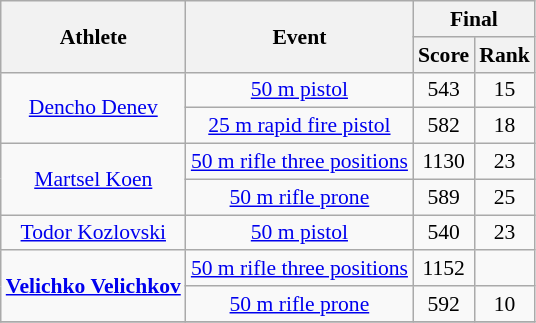<table class="wikitable" style="font-size:90%; text-align:center;">
<tr>
<th rowspan="2">Athlete</th>
<th rowspan="2">Event</th>
<th colspan="2">Final</th>
</tr>
<tr>
<th>Score</th>
<th>Rank</th>
</tr>
<tr>
<td rowspan=2><a href='#'>Dencho Denev</a></td>
<td rowspan=1><a href='#'>50 m pistol</a></td>
<td align="center">543</td>
<td align="center">15</td>
</tr>
<tr>
<td rowspan=1><a href='#'>25 m rapid fire pistol</a></td>
<td align="center">582</td>
<td align="center">18</td>
</tr>
<tr>
<td rowspan=2><a href='#'>Martsel Koen</a></td>
<td><a href='#'>50 m rifle three positions</a></td>
<td align="center">1130</td>
<td align="center">23</td>
</tr>
<tr>
<td><a href='#'>50 m rifle prone</a></td>
<td align="center">589</td>
<td align="center">25</td>
</tr>
<tr>
<td rowspan=1><a href='#'>Todor Kozlovski</a></td>
<td rowspan=1><a href='#'>50 m pistol</a></td>
<td align="center">540</td>
<td align="center">23</td>
</tr>
<tr>
<td rowspan=2><strong><a href='#'>Velichko Velichkov</a></strong></td>
<td><a href='#'>50 m rifle three positions</a></td>
<td align="center">1152</td>
<td align="center"></td>
</tr>
<tr>
<td><a href='#'>50 m rifle prone</a></td>
<td align="center">592</td>
<td align="center">10</td>
</tr>
<tr>
</tr>
</table>
